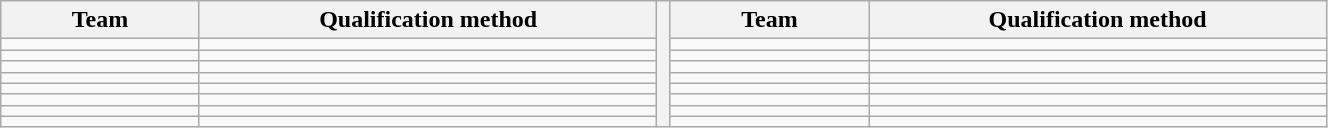<table class="wikitable" style="width: 70%; text-align: center;">
<tr>
<th>Team</th>
<th>Qualification method</th>
<th rowspan=9 width = 1%></th>
<th>Team</th>
<th>Qualification method</th>
</tr>
<tr>
<td style="width: 125px;"></td>
<td> </td>
<td style="width: 125px;"></td>
<td></td>
</tr>
<tr>
<td></td>
<td> </td>
<td></td>
<td></td>
</tr>
<tr>
<td></td>
<td> </td>
<td></td>
<td></td>
</tr>
<tr>
<td></td>
<td></td>
<td></td>
<td></td>
</tr>
<tr>
<td></td>
<td></td>
<td></td>
<td></td>
</tr>
<tr>
<td></td>
<td></td>
<td></td>
<td></td>
</tr>
<tr>
<td></td>
<td></td>
<td></td>
<td></td>
</tr>
<tr>
<td></td>
<td></td>
<td></td>
<td></td>
</tr>
</table>
